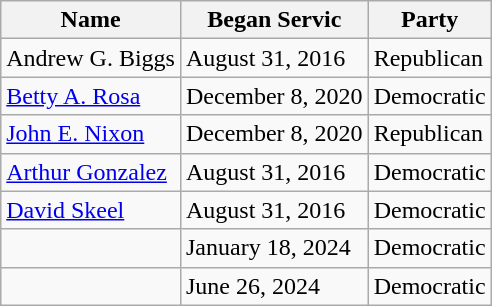<table class="wikitable sortable mw-collapsible">
<tr>
<th>Name</th>
<th>Began Servic</th>
<th>Party</th>
</tr>
<tr>
<td>Andrew G. Biggs</td>
<td>August 31, 2016</td>
<td>Republican</td>
</tr>
<tr>
<td><a href='#'>Betty A. Rosa</a></td>
<td>December 8, 2020</td>
<td>Democratic</td>
</tr>
<tr>
<td><a href='#'>John E. Nixon</a></td>
<td>December 8, 2020</td>
<td>Republican</td>
</tr>
<tr>
<td><a href='#'>Arthur Gonzalez</a></td>
<td>August 31, 2016</td>
<td>Democratic</td>
</tr>
<tr>
<td><a href='#'>David Skeel</a></td>
<td>August 31, 2016</td>
<td>Democratic</td>
</tr>
<tr>
<td></td>
<td>January 18, 2024</td>
<td>Democratic</td>
</tr>
<tr>
<td></td>
<td>June 26, 2024</td>
<td>Democratic</td>
</tr>
</table>
